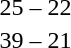<table style="text-align:center">
<tr>
<th width=200></th>
<th width=100></th>
<th width=200></th>
</tr>
<tr>
<td align=right><strong></strong></td>
<td>25 – 22</td>
<td align=left></td>
</tr>
<tr>
<td align=right><strong></strong></td>
<td>39 – 21</td>
<td align=left></td>
</tr>
</table>
